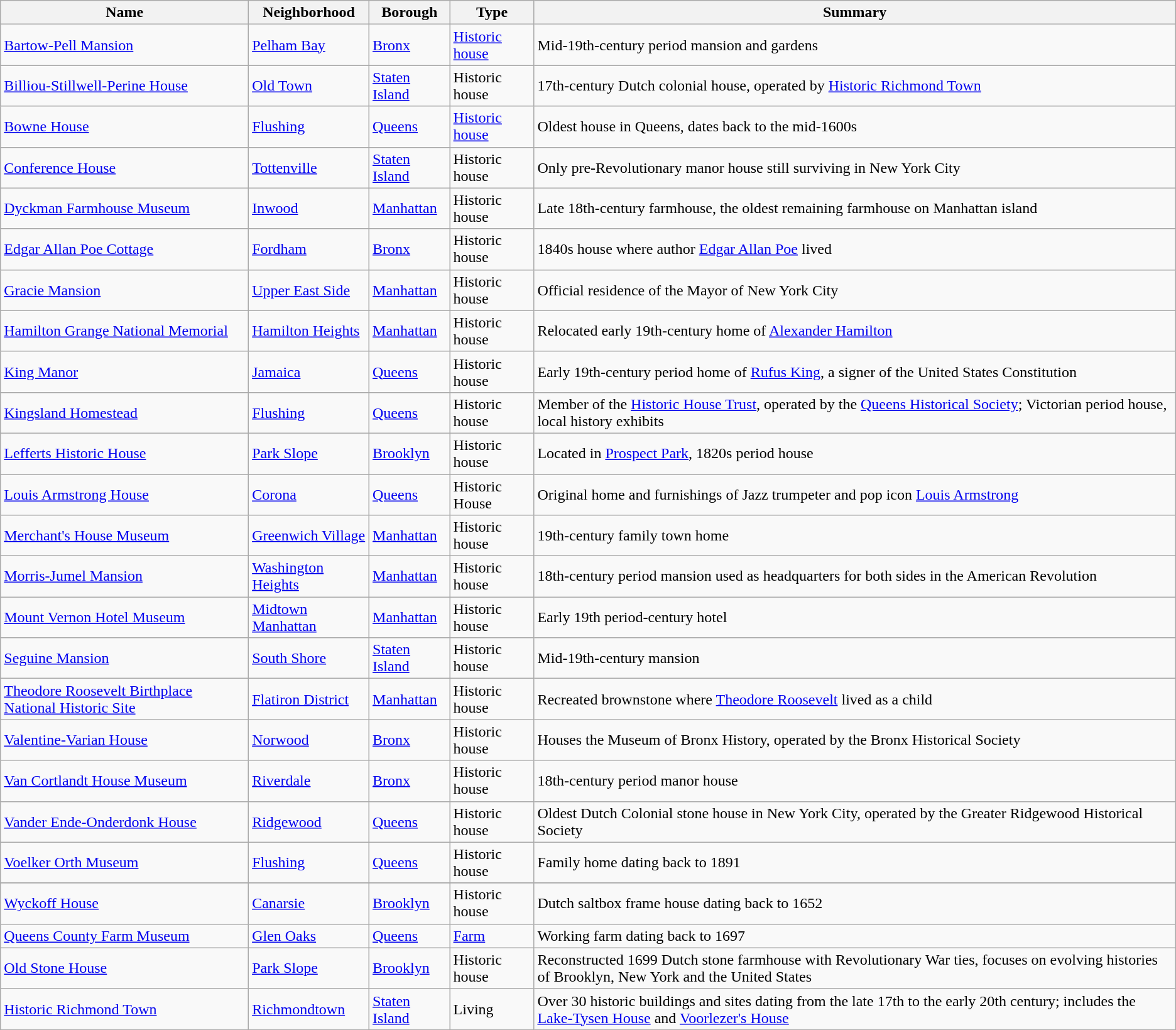<table class="wikitable sortable">
<tr>
<th>Name</th>
<th>Neighborhood</th>
<th>Borough</th>
<th>Type</th>
<th>Summary</th>
</tr>
<tr>
<td><a href='#'>Bartow-Pell Mansion</a></td>
<td><a href='#'>Pelham Bay</a></td>
<td><a href='#'>Bronx</a></td>
<td><a href='#'>Historic house</a></td>
<td>Mid-19th-century period mansion and gardens</td>
</tr>
<tr>
<td><a href='#'>Billiou-Stillwell-Perine House</a></td>
<td><a href='#'>Old Town</a></td>
<td><a href='#'>Staten Island</a></td>
<td>Historic house</td>
<td>17th-century Dutch colonial house, operated by <a href='#'>Historic Richmond Town</a></td>
</tr>
<tr>
<td><a href='#'>Bowne House</a></td>
<td><a href='#'>Flushing</a></td>
<td><a href='#'>Queens</a></td>
<td><a href='#'>Historic house</a></td>
<td>Oldest house in Queens, dates back to the mid-1600s</td>
</tr>
<tr>
<td><a href='#'>Conference House</a></td>
<td><a href='#'>Tottenville</a></td>
<td><a href='#'>Staten Island</a></td>
<td>Historic house</td>
<td>Only pre-Revolutionary manor house still surviving in New York City</td>
</tr>
<tr>
<td><a href='#'>Dyckman Farmhouse Museum</a></td>
<td><a href='#'>Inwood</a></td>
<td><a href='#'>Manhattan</a></td>
<td>Historic house</td>
<td>Late 18th-century farmhouse, the oldest remaining farmhouse on Manhattan island</td>
</tr>
<tr>
<td><a href='#'>Edgar Allan Poe Cottage</a></td>
<td><a href='#'>Fordham</a></td>
<td><a href='#'>Bronx</a></td>
<td>Historic house</td>
<td>1840s house where author <a href='#'>Edgar Allan Poe</a> lived</td>
</tr>
<tr>
<td><a href='#'>Gracie Mansion</a></td>
<td><a href='#'>Upper East Side</a></td>
<td><a href='#'>Manhattan</a></td>
<td>Historic house</td>
<td>Official residence of the Mayor of New York City</td>
</tr>
<tr>
<td><a href='#'>Hamilton Grange National Memorial</a></td>
<td><a href='#'>Hamilton Heights</a></td>
<td><a href='#'>Manhattan</a></td>
<td>Historic house</td>
<td>Relocated early 19th-century home of <a href='#'>Alexander Hamilton</a></td>
</tr>
<tr>
<td><a href='#'>King Manor</a></td>
<td><a href='#'>Jamaica</a></td>
<td><a href='#'>Queens</a></td>
<td>Historic house</td>
<td>Early 19th-century period home of <a href='#'>Rufus King</a>, a signer of the United States Constitution</td>
</tr>
<tr>
<td><a href='#'>Kingsland Homestead</a></td>
<td><a href='#'>Flushing</a></td>
<td><a href='#'>Queens</a></td>
<td>Historic house</td>
<td>Member of the <a href='#'>Historic House Trust</a>, operated by the <a href='#'>Queens Historical Society</a>; Victorian period house, local history exhibits</td>
</tr>
<tr>
<td><a href='#'>Lefferts Historic House</a></td>
<td><a href='#'>Park Slope</a></td>
<td><a href='#'>Brooklyn</a></td>
<td>Historic house</td>
<td>Located in <a href='#'>Prospect Park</a>, 1820s period house</td>
</tr>
<tr>
<td><a href='#'>Louis Armstrong House</a></td>
<td><a href='#'>Corona</a></td>
<td><a href='#'>Queens</a></td>
<td>Historic House</td>
<td>Original home and furnishings of Jazz trumpeter and pop icon <a href='#'>Louis Armstrong</a></td>
</tr>
<tr>
<td><a href='#'>Merchant's House Museum</a></td>
<td><a href='#'>Greenwich Village</a></td>
<td><a href='#'>Manhattan</a></td>
<td>Historic house</td>
<td>19th-century family town home</td>
</tr>
<tr>
<td><a href='#'>Morris-Jumel Mansion</a></td>
<td><a href='#'>Washington Heights</a></td>
<td><a href='#'>Manhattan</a></td>
<td>Historic house</td>
<td>18th-century period mansion used as headquarters for both sides in the American Revolution</td>
</tr>
<tr>
<td><a href='#'>Mount Vernon Hotel Museum</a></td>
<td><a href='#'>Midtown Manhattan</a></td>
<td><a href='#'>Manhattan</a></td>
<td>Historic house</td>
<td>Early 19th period-century hotel</td>
</tr>
<tr>
<td><a href='#'>Seguine Mansion</a></td>
<td><a href='#'>South Shore</a></td>
<td><a href='#'>Staten Island</a></td>
<td>Historic house</td>
<td>Mid-19th-century mansion</td>
</tr>
<tr>
<td><a href='#'>Theodore Roosevelt Birthplace National Historic Site</a></td>
<td><a href='#'>Flatiron District</a></td>
<td><a href='#'>Manhattan</a></td>
<td>Historic house</td>
<td>Recreated brownstone where <a href='#'>Theodore Roosevelt</a> lived as a child</td>
</tr>
<tr>
<td><a href='#'>Valentine-Varian House</a></td>
<td><a href='#'>Norwood</a></td>
<td><a href='#'>Bronx</a></td>
<td>Historic house</td>
<td>Houses the Museum of Bronx History, operated by the Bronx Historical Society</td>
</tr>
<tr>
<td><a href='#'>Van Cortlandt House Museum</a></td>
<td><a href='#'>Riverdale</a></td>
<td><a href='#'>Bronx</a></td>
<td>Historic house</td>
<td>18th-century period manor house</td>
</tr>
<tr>
<td><a href='#'>Vander Ende-Onderdonk House</a></td>
<td><a href='#'>Ridgewood</a></td>
<td><a href='#'>Queens</a></td>
<td>Historic house</td>
<td>Oldest Dutch Colonial stone house in New York City, operated by the Greater Ridgewood Historical Society</td>
</tr>
<tr>
<td><a href='#'>Voelker Orth Museum</a></td>
<td><a href='#'>Flushing</a></td>
<td><a href='#'>Queens</a></td>
<td>Historic house</td>
<td>Family home dating back to 1891</td>
</tr>
<tr>
</tr>
<tr>
<td><a href='#'>Wyckoff House</a></td>
<td><a href='#'>Canarsie</a></td>
<td><a href='#'>Brooklyn</a></td>
<td>Historic house</td>
<td>Dutch saltbox frame house dating back to 1652</td>
</tr>
<tr>
<td><a href='#'>Queens County Farm Museum</a></td>
<td><a href='#'>Glen Oaks</a></td>
<td><a href='#'>Queens</a></td>
<td><a href='#'>Farm</a></td>
<td>Working farm dating back to 1697</td>
</tr>
<tr>
<td><a href='#'>Old Stone House</a></td>
<td><a href='#'>Park Slope</a></td>
<td><a href='#'>Brooklyn</a></td>
<td>Historic house</td>
<td>Reconstructed 1699 Dutch stone farmhouse with Revolutionary War ties, focuses on evolving histories of Brooklyn, New York and the United States</td>
</tr>
<tr>
<td><a href='#'>Historic Richmond Town</a></td>
<td><a href='#'>Richmondtown</a></td>
<td><a href='#'>Staten Island</a></td>
<td>Living</td>
<td>Over 30 historic buildings and sites dating from the late 17th to the early 20th century; includes the <a href='#'>Lake-Tysen House</a> and <a href='#'>Voorlezer's House</a></td>
</tr>
</table>
